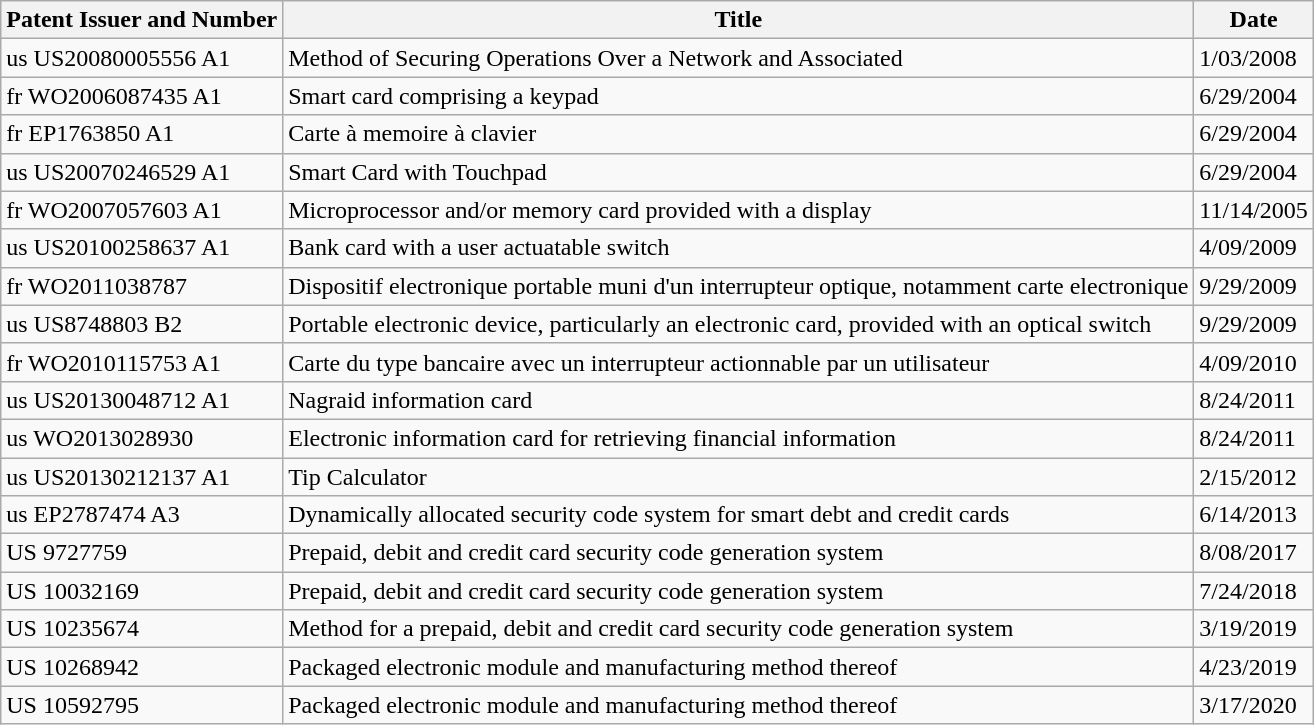<table class="wikitable">
<tr>
<th>Patent Issuer and Number</th>
<th>Title</th>
<th>Date</th>
</tr>
<tr>
<td>us US20080005556 A1</td>
<td>Method of Securing Operations Over a Network and Associated</td>
<td>1/03/2008</td>
</tr>
<tr>
<td>fr WO2006087435 A1</td>
<td>Smart card comprising a keypad</td>
<td>6/29/2004</td>
</tr>
<tr>
<td>fr EP1763850 A1</td>
<td>Carte à memoire à clavier</td>
<td>6/29/2004</td>
</tr>
<tr>
<td>us US20070246529 A1</td>
<td>Smart Card with Touchpad</td>
<td>6/29/2004</td>
</tr>
<tr>
<td>fr WO2007057603 A1</td>
<td>Microprocessor and/or memory card provided with a display</td>
<td>11/14/2005</td>
</tr>
<tr>
<td>us US20100258637 A1</td>
<td>Bank card with a user actuatable switch</td>
<td>4/09/2009</td>
</tr>
<tr>
<td>fr WO2011038787</td>
<td>Dispositif electronique portable muni d'un interrupteur optique, notamment carte electronique</td>
<td>9/29/2009</td>
</tr>
<tr>
<td>us US8748803 B2</td>
<td>Portable electronic device, particularly an electronic card, provided with an optical switch</td>
<td>9/29/2009</td>
</tr>
<tr>
<td>fr WO2010115753 A1</td>
<td>Carte du type bancaire avec un interrupteur actionnable par un utilisateur</td>
<td>4/09/2010</td>
</tr>
<tr>
<td>us US20130048712 A1</td>
<td>Nagraid information card</td>
<td>8/24/2011</td>
</tr>
<tr>
<td>us WO2013028930</td>
<td>Electronic information card for retrieving financial information</td>
<td>8/24/2011</td>
</tr>
<tr>
<td>us US20130212137 A1</td>
<td>Tip Calculator</td>
<td>2/15/2012</td>
</tr>
<tr>
<td>us EP2787474 A3</td>
<td>Dynamically allocated security code system for smart debt and credit cards</td>
<td>6/14/2013</td>
</tr>
<tr>
<td>US 9727759</td>
<td>Prepaid, debit and credit card security code generation system</td>
<td>8/08/2017</td>
</tr>
<tr>
<td>US 10032169</td>
<td>Prepaid, debit and credit card security code generation system</td>
<td>7/24/2018</td>
</tr>
<tr>
<td>US 10235674</td>
<td>Method for a prepaid, debit and credit card security code generation system</td>
<td>3/19/2019</td>
</tr>
<tr>
<td>US 10268942</td>
<td>Packaged electronic module and manufacturing method thereof</td>
<td>4/23/2019</td>
</tr>
<tr>
<td>US 10592795</td>
<td>Packaged electronic module and manufacturing method thereof</td>
<td>3/17/2020</td>
</tr>
</table>
